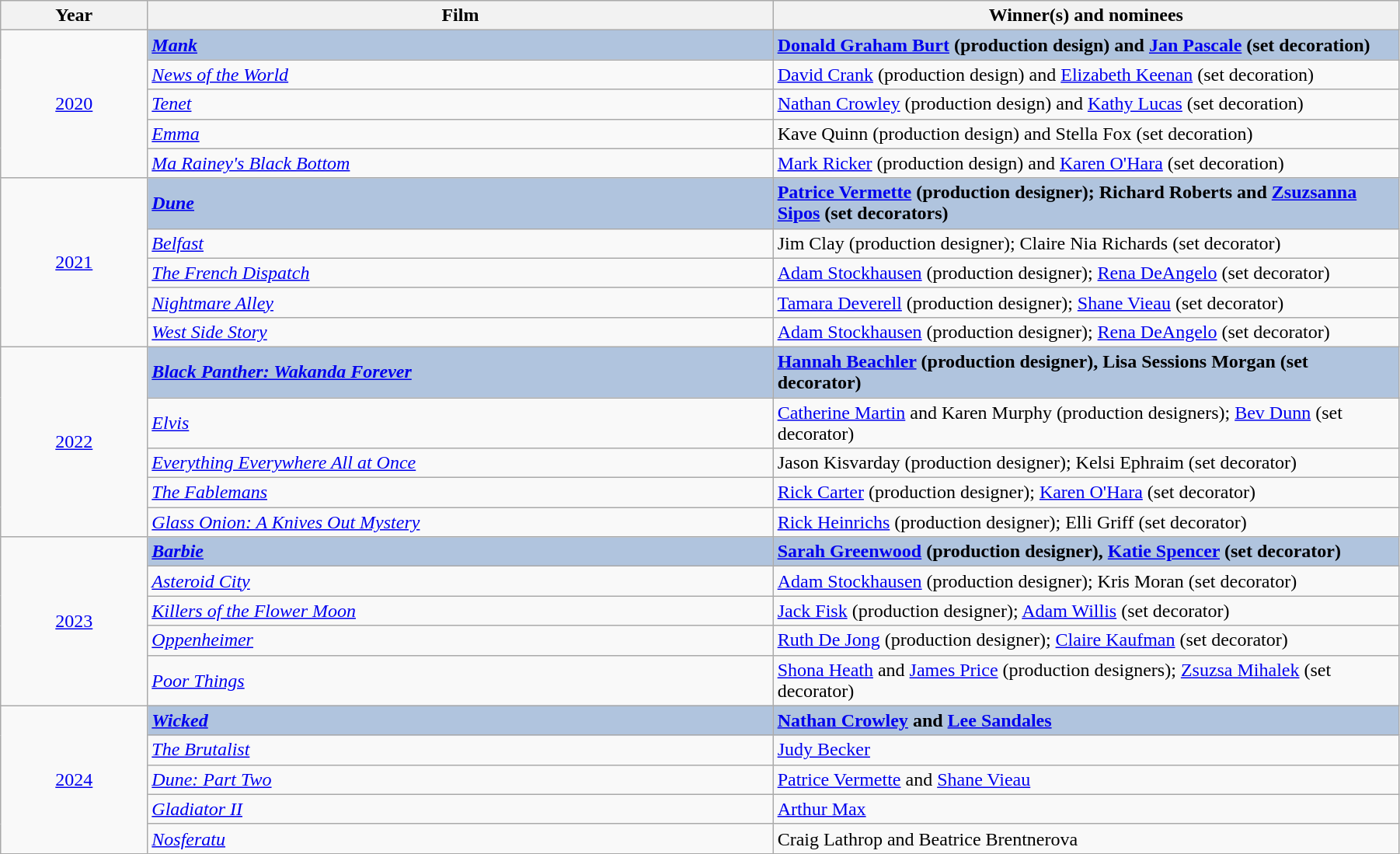<table class="wikitable" style="width:95%;">
<tr>
<th width="100">Year</th>
<th width="450">Film</th>
<th width="450">Winner(s) and nominees</th>
</tr>
<tr>
<td rowspan="5" style="text-align:center;"><a href='#'>2020</a></td>
<td style="background:#B0C4DE;"><strong><em><a href='#'>Mank</a></em></strong></td>
<td style="background:#B0C4DE;"><strong><a href='#'>Donald Graham Burt</a> (production design) and <a href='#'>Jan Pascale</a> (set decoration)</strong></td>
</tr>
<tr>
<td><em><a href='#'>News of the World</a></em></td>
<td><a href='#'>David Crank</a> (production design) and <a href='#'>Elizabeth Keenan</a> (set decoration)</td>
</tr>
<tr>
<td><em><a href='#'>Tenet</a></em></td>
<td><a href='#'>Nathan Crowley</a> (production design) and <a href='#'>Kathy Lucas</a> (set decoration)</td>
</tr>
<tr>
<td><em><a href='#'>Emma</a></em></td>
<td>Kave Quinn (production design) and Stella Fox (set decoration)</td>
</tr>
<tr>
<td><em><a href='#'>Ma Rainey's Black Bottom</a></em></td>
<td><a href='#'>Mark Ricker</a> (production design) and <a href='#'>Karen O'Hara</a> (set decoration)</td>
</tr>
<tr>
<td rowspan="5" style="text-align:center;"><a href='#'>2021</a></td>
<td style="background:#B0C4DE;"><strong><em><a href='#'>Dune</a></em></strong></td>
<td style="background:#B0C4DE;"><strong><a href='#'>Patrice Vermette</a> (production designer); Richard Roberts and <a href='#'>Zsuzsanna Sipos</a> (set decorators)</strong></td>
</tr>
<tr>
<td><em><a href='#'>Belfast</a></em></td>
<td>Jim Clay (production designer); Claire Nia Richards (set decorator)</td>
</tr>
<tr>
<td><em><a href='#'>The French Dispatch</a></em></td>
<td><a href='#'>Adam Stockhausen</a> (production designer); <a href='#'>Rena DeAngelo</a> (set decorator)</td>
</tr>
<tr>
<td><em><a href='#'>Nightmare Alley</a></em></td>
<td><a href='#'>Tamara Deverell</a> (production designer); <a href='#'>Shane Vieau</a> (set decorator)</td>
</tr>
<tr>
<td><em><a href='#'>West Side Story</a></em></td>
<td><a href='#'>Adam Stockhausen</a> (production designer); <a href='#'>Rena DeAngelo</a> (set decorator)</td>
</tr>
<tr>
<td rowspan="5" style="text-align:center;"><a href='#'>2022</a></td>
<td style="background:#B0C4DE;"><strong><em><a href='#'>Black Panther: Wakanda Forever</a></em></strong></td>
<td style="background:#B0C4DE;"><strong><a href='#'>Hannah Beachler</a> (production designer), Lisa Sessions Morgan (set decorator)</strong></td>
</tr>
<tr>
<td><em><a href='#'>Elvis</a></em></td>
<td><a href='#'>Catherine Martin</a> and Karen Murphy (production designers); <a href='#'>Bev Dunn</a> (set decorator)</td>
</tr>
<tr>
<td><em><a href='#'>Everything Everywhere All at Once</a></em></td>
<td>Jason Kisvarday (production designer); Kelsi Ephraim (set decorator)</td>
</tr>
<tr>
<td><em><a href='#'>The Fablemans</a></em></td>
<td><a href='#'>Rick Carter</a> (production designer); <a href='#'>Karen O'Hara</a> (set decorator)</td>
</tr>
<tr>
<td><em><a href='#'>Glass Onion: A Knives Out Mystery</a></em></td>
<td><a href='#'>Rick Heinrichs</a> (production designer); Elli Griff (set decorator)</td>
</tr>
<tr>
<td rowspan="5" style="text-align:center;"><a href='#'>2023</a></td>
<td style="background:#B0C4DE;"><strong><em><a href='#'>Barbie</a></em></strong></td>
<td style="background:#B0C4DE;"><strong><a href='#'>Sarah Greenwood</a> (production designer), <a href='#'>Katie Spencer</a> (set decorator)</strong></td>
</tr>
<tr>
<td><em><a href='#'>Asteroid City</a></em></td>
<td><a href='#'>Adam Stockhausen</a> (production designer); Kris Moran (set decorator)</td>
</tr>
<tr>
<td><em><a href='#'>Killers of the Flower Moon</a></em></td>
<td><a href='#'>Jack Fisk</a> (production designer); <a href='#'>Adam Willis</a> (set decorator)</td>
</tr>
<tr>
<td><a href='#'><em>Oppenheimer</em></a></td>
<td><a href='#'>Ruth De Jong</a> (production designer); <a href='#'>Claire Kaufman</a> (set decorator)</td>
</tr>
<tr>
<td><em><a href='#'>Poor Things</a></em></td>
<td><a href='#'>Shona Heath</a> and <a href='#'>James Price</a> (production designers); <a href='#'>Zsuzsa Mihalek</a> (set decorator)</td>
</tr>
<tr>
<td rowspan="5" style="text-align:center;"><a href='#'>2024</a></td>
<td style="background:#B0C4DE;"><strong><a href='#'><em>Wicked</em></a></strong></td>
<td style="background:#B0C4DE;"><strong><a href='#'>Nathan Crowley</a> and <a href='#'>Lee Sandales</a></strong></td>
</tr>
<tr>
<td><em><a href='#'>The Brutalist</a></em></td>
<td><a href='#'>Judy Becker</a></td>
</tr>
<tr>
<td><em><a href='#'>Dune: Part Two</a></em></td>
<td><a href='#'>Patrice Vermette</a> and <a href='#'>Shane Vieau</a></td>
</tr>
<tr>
<td><em><a href='#'>Gladiator II</a></em></td>
<td><a href='#'>Arthur Max</a></td>
</tr>
<tr>
<td><em><a href='#'>Nosferatu</a></em></td>
<td>Craig Lathrop and Beatrice Brentnerova</td>
</tr>
</table>
